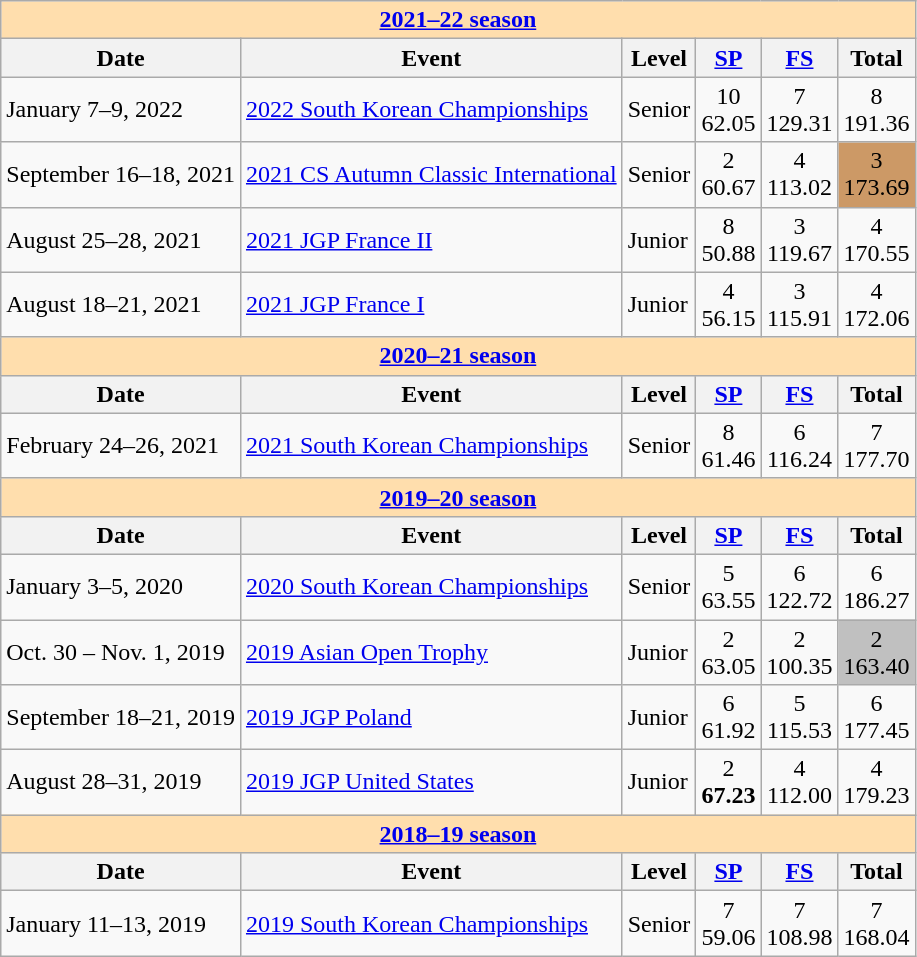<table class="wikitable">
<tr>
<th style="background-color: #ffdead;" colspan=6 align=center><a href='#'>2021–22 season</a></th>
</tr>
<tr>
<th>Date</th>
<th>Event</th>
<th>Level</th>
<th><a href='#'>SP</a></th>
<th><a href='#'>FS</a></th>
<th>Total</th>
</tr>
<tr>
<td>January 7–9, 2022</td>
<td><a href='#'>2022 South Korean Championships</a></td>
<td>Senior</td>
<td align=center>10 <br> 62.05</td>
<td align=center>7 <br> 129.31</td>
<td align=center>8 <br> 191.36</td>
</tr>
<tr>
<td>September 16–18, 2021</td>
<td><a href='#'>2021 CS Autumn Classic International</a></td>
<td>Senior</td>
<td align=center>2 <br> 60.67</td>
<td align=center>4 <br> 113.02</td>
<td align=center bgcolor=cc9966>3 <br> 173.69</td>
</tr>
<tr>
<td>August 25–28, 2021</td>
<td><a href='#'>2021 JGP France II</a></td>
<td>Junior</td>
<td align=center>8 <br> 50.88</td>
<td align=center>3 <br> 119.67</td>
<td align=center>4 <br> 170.55</td>
</tr>
<tr>
<td>August 18–21, 2021</td>
<td><a href='#'>2021 JGP France I</a></td>
<td>Junior</td>
<td align=center>4 <br> 56.15</td>
<td align=center>3 <br> 115.91</td>
<td align=center>4 <br> 172.06</td>
</tr>
<tr>
<th style="background-color: #ffdead;" colspan=6 align=center><a href='#'>2020–21 season</a></th>
</tr>
<tr>
<th>Date</th>
<th>Event</th>
<th>Level</th>
<th><a href='#'>SP</a></th>
<th><a href='#'>FS</a></th>
<th>Total</th>
</tr>
<tr>
<td>February 24–26, 2021</td>
<td><a href='#'>2021 South Korean Championships</a></td>
<td>Senior</td>
<td align=center>8 <br> 61.46</td>
<td align=center>6 <br> 116.24</td>
<td align=center>7 <br> 177.70</td>
</tr>
<tr>
<th style="background-color: #ffdead;" colspan=6 align=center><a href='#'>2019–20 season</a></th>
</tr>
<tr>
<th>Date</th>
<th>Event</th>
<th>Level</th>
<th><a href='#'>SP</a></th>
<th><a href='#'>FS</a></th>
<th>Total</th>
</tr>
<tr>
<td>January 3–5, 2020</td>
<td><a href='#'>2020 South Korean Championships</a></td>
<td>Senior</td>
<td align=center>5 <br> 63.55</td>
<td align=center>6 <br> 122.72</td>
<td align=center>6 <br> 186.27</td>
</tr>
<tr>
<td>Oct. 30 – Nov. 1, 2019</td>
<td><a href='#'>2019 Asian Open Trophy</a></td>
<td>Junior</td>
<td align=center>2 <br> 63.05</td>
<td align=center>2 <br> 100.35</td>
<td align=center bgcolor=silver>2 <br> 163.40</td>
</tr>
<tr>
<td>September 18–21, 2019</td>
<td><a href='#'>2019 JGP Poland</a></td>
<td>Junior</td>
<td align=center>6 <br> 61.92</td>
<td align=center>5 <br> 115.53</td>
<td align=center>6 <br> 177.45</td>
</tr>
<tr>
<td>August 28–31, 2019</td>
<td><a href='#'>2019 JGP United States</a></td>
<td>Junior</td>
<td align=center>2 <br> <strong>67.23</strong></td>
<td align=center>4 <br> 112.00</td>
<td align=center>4 <br> 179.23</td>
</tr>
<tr>
<th style="background-color: #ffdead;" colspan=6 align=center><a href='#'>2018–19 season</a></th>
</tr>
<tr>
<th>Date</th>
<th>Event</th>
<th>Level</th>
<th><a href='#'>SP</a></th>
<th><a href='#'>FS</a></th>
<th>Total</th>
</tr>
<tr>
<td>January 11–13, 2019</td>
<td><a href='#'>2019 South Korean Championships</a></td>
<td>Senior</td>
<td align=center>7 <br> 59.06</td>
<td align=center>7 <br> 108.98</td>
<td align=center>7 <br> 168.04</td>
</tr>
</table>
